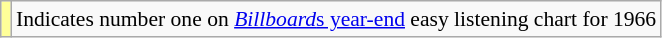<table class="wikitable" style="font-size:90%;">
<tr>
<td style="background-color:#FFFF99"></td>
<td>Indicates number one on <a href='#'><em>Billboard</em>s year-end</a> easy listening chart for 1966</td>
</tr>
</table>
